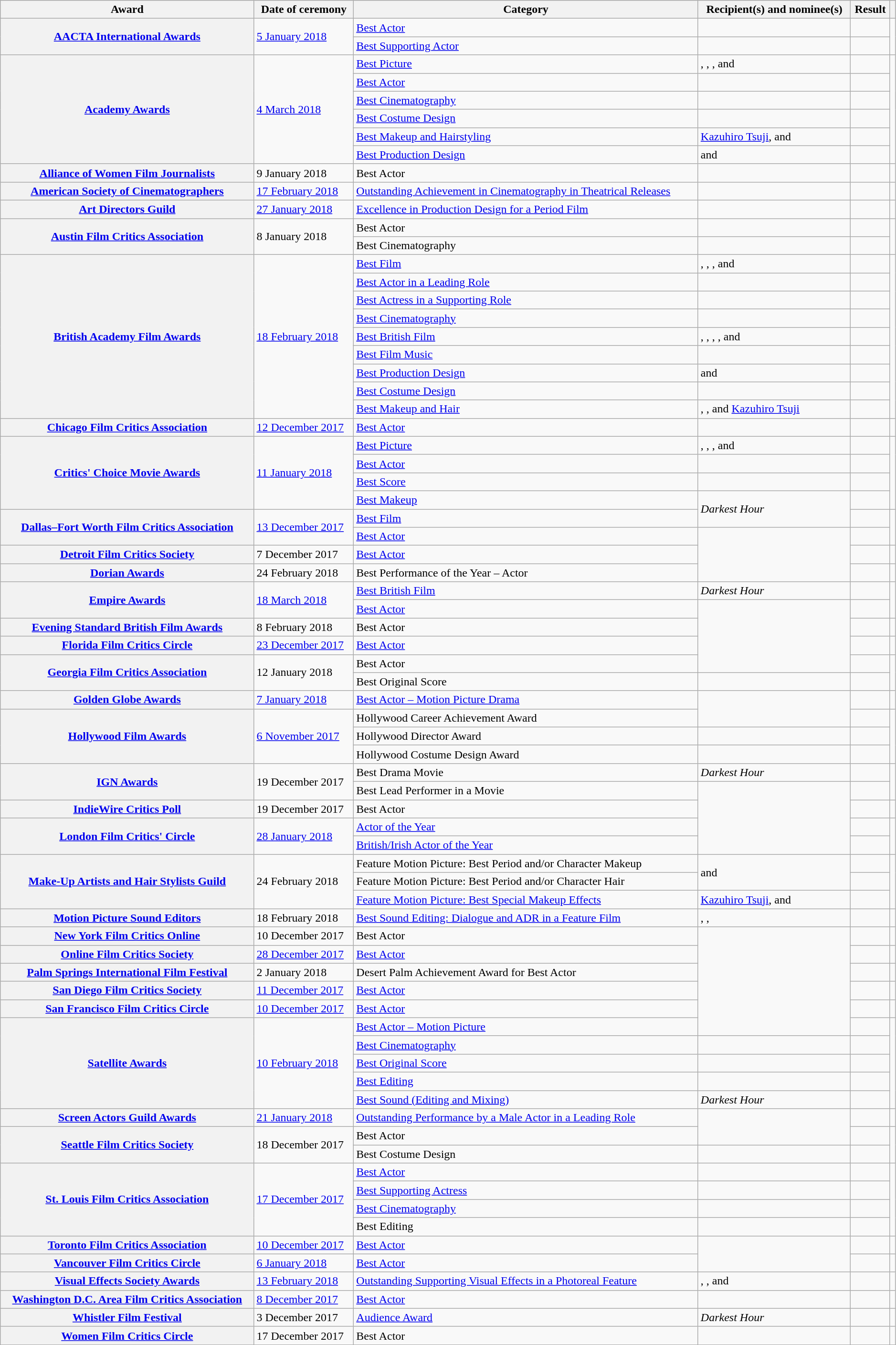<table class="wikitable plainrowheaders sortable" style="width:99%;">
<tr style="background:#ccc; text-align:center;">
<th scope="col">Award</th>
<th scope="col">Date of ceremony</th>
<th scope="col">Category</th>
<th scope="col">Recipient(s) and nominee(s)</th>
<th scope="col">Result</th>
<th scope="col" class="unsortable"></th>
</tr>
<tr>
<th scope="row" rowspan=2><a href='#'>AACTA International Awards</a></th>
<td rowspan=2><a href='#'>5 January 2018</a></td>
<td><a href='#'>Best Actor</a></td>
<td></td>
<td></td>
<td rowspan=2></td>
</tr>
<tr>
<td><a href='#'>Best Supporting Actor</a></td>
<td></td>
<td></td>
</tr>
<tr>
<th scope="row" rowspan=6><a href='#'>Academy Awards</a></th>
<td rowspan=6><a href='#'>4 March 2018</a></td>
<td><a href='#'>Best Picture</a></td>
<td>, , ,  and </td>
<td></td>
<td rowspan=6></td>
</tr>
<tr>
<td><a href='#'>Best Actor</a></td>
<td></td>
<td></td>
</tr>
<tr>
<td><a href='#'>Best Cinematography</a></td>
<td></td>
<td></td>
</tr>
<tr>
<td><a href='#'>Best Costume Design</a></td>
<td></td>
<td></td>
</tr>
<tr>
<td><a href='#'>Best Makeup and Hairstyling</a></td>
<td><a href='#'>Kazuhiro Tsuji</a>,  and </td>
<td></td>
</tr>
<tr>
<td><a href='#'>Best Production Design</a></td>
<td> and </td>
<td></td>
</tr>
<tr>
<th scope="row"><a href='#'>Alliance of Women Film Journalists</a></th>
<td>9 January 2018</td>
<td>Best Actor</td>
<td></td>
<td></td>
<td></td>
</tr>
<tr>
<th scope="row"><a href='#'>American Society of Cinematographers</a></th>
<td><a href='#'>17 February 2018</a></td>
<td><a href='#'>Outstanding Achievement in Cinematography in Theatrical Releases</a></td>
<td></td>
<td></td>
<td></td>
</tr>
<tr>
<th scope="row"><a href='#'>Art Directors Guild</a></th>
<td><a href='#'>27 January 2018</a></td>
<td><a href='#'>Excellence in Production Design for a Period Film</a></td>
<td></td>
<td></td>
<td></td>
</tr>
<tr>
<th scope="row" rowspan=2><a href='#'>Austin Film Critics Association</a></th>
<td rowspan=2>8 January 2018</td>
<td>Best Actor</td>
<td></td>
<td></td>
<td rowspan=2></td>
</tr>
<tr>
<td>Best Cinematography</td>
<td></td>
<td></td>
</tr>
<tr>
<th scope="row" rowspan=9><a href='#'>British Academy Film Awards</a></th>
<td rowspan=9><a href='#'>18 February 2018</a></td>
<td><a href='#'>Best Film</a></td>
<td>, , ,  and </td>
<td></td>
<td rowspan=9></td>
</tr>
<tr>
<td><a href='#'>Best Actor in a Leading Role</a></td>
<td></td>
<td></td>
</tr>
<tr>
<td><a href='#'>Best Actress in a Supporting Role</a></td>
<td></td>
<td></td>
</tr>
<tr>
<td><a href='#'>Best Cinematography</a></td>
<td></td>
<td></td>
</tr>
<tr>
<td><a href='#'>Best British Film</a></td>
<td>, , , ,  and </td>
<td></td>
</tr>
<tr>
<td><a href='#'>Best Film Music</a></td>
<td></td>
<td></td>
</tr>
<tr>
<td><a href='#'>Best Production Design</a></td>
<td> and </td>
<td></td>
</tr>
<tr>
<td><a href='#'>Best Costume Design</a></td>
<td></td>
<td></td>
</tr>
<tr>
<td><a href='#'>Best Makeup and Hair</a></td>
<td>,  ,  and <a href='#'>Kazuhiro Tsuji</a></td>
<td></td>
</tr>
<tr>
<th scope="row"><a href='#'>Chicago Film Critics Association</a></th>
<td><a href='#'>12 December 2017</a></td>
<td><a href='#'>Best Actor</a></td>
<td></td>
<td></td>
<td><br></td>
</tr>
<tr>
<th scope="row"  rowspan=4><a href='#'>Critics' Choice Movie Awards</a></th>
<td rowspan=4><a href='#'>11 January 2018</a></td>
<td><a href='#'>Best Picture</a></td>
<td>, , ,  and </td>
<td></td>
<td rowspan=4><br></td>
</tr>
<tr>
<td><a href='#'>Best Actor</a></td>
<td></td>
<td></td>
</tr>
<tr>
<td><a href='#'>Best Score</a></td>
<td></td>
<td></td>
</tr>
<tr>
<td><a href='#'>Best Makeup</a></td>
<td rowspan="2"><em>Darkest Hour</em></td>
<td></td>
</tr>
<tr>
<th scope="row" rowspan=2><a href='#'>Dallas–Fort Worth Film Critics Association</a></th>
<td rowspan=2><a href='#'>13 December 2017</a></td>
<td><a href='#'>Best Film</a></td>
<td></td>
<td rowspan=2></td>
</tr>
<tr>
<td><a href='#'>Best Actor</a></td>
<td rowspan="3"></td>
<td></td>
</tr>
<tr>
<th scope="row"><a href='#'>Detroit Film Critics Society</a></th>
<td>7 December 2017</td>
<td><a href='#'>Best Actor</a></td>
<td></td>
<td></td>
</tr>
<tr>
<th scope="row"><a href='#'>Dorian Awards</a></th>
<td>24 February 2018</td>
<td>Best Performance of the Year – Actor</td>
<td></td>
<td><br></td>
</tr>
<tr>
<th scope="row" rowspan=2><a href='#'>Empire Awards</a></th>
<td rowspan=2><a href='#'>18 March 2018</a></td>
<td><a href='#'>Best British Film</a></td>
<td><em>Darkest Hour</em></td>
<td></td>
<td rowspan=2><br></td>
</tr>
<tr>
<td><a href='#'>Best Actor</a></td>
<td rowspan="4"></td>
<td></td>
</tr>
<tr>
<th scope="row"><a href='#'>Evening Standard British Film Awards</a></th>
<td>8 February 2018</td>
<td>Best Actor</td>
<td></td>
<td></td>
</tr>
<tr>
<th scope="row"><a href='#'>Florida Film Critics Circle</a></th>
<td><a href='#'>23 December 2017</a></td>
<td><a href='#'>Best Actor</a></td>
<td></td>
<td><br></td>
</tr>
<tr>
<th scope="row" rowspan=2><a href='#'>Georgia Film Critics Association</a></th>
<td rowspan=2>12 January 2018</td>
<td>Best Actor</td>
<td></td>
<td rowspan=2></td>
</tr>
<tr>
<td>Best Original Score</td>
<td></td>
<td></td>
</tr>
<tr>
<th scope="row"><a href='#'>Golden Globe Awards</a></th>
<td><a href='#'>7 January 2018</a></td>
<td><a href='#'>Best Actor – Motion Picture Drama</a></td>
<td rowspan="2"></td>
<td></td>
<td></td>
</tr>
<tr>
<th rowspan="3" scope="row"><a href='#'>Hollywood Film Awards</a></th>
<td rowspan="3"><a href='#'>6 November 2017</a></td>
<td>Hollywood Career Achievement Award</td>
<td></td>
<td rowspan="3"></td>
</tr>
<tr>
<td>Hollywood Director Award</td>
<td></td>
<td></td>
</tr>
<tr>
<td>Hollywood Costume Design Award</td>
<td></td>
<td></td>
</tr>
<tr>
<th scope="row" rowspan=2><a href='#'>IGN Awards</a></th>
<td rowspan=2>19 December 2017</td>
<td>Best Drama Movie</td>
<td><em>Darkest Hour</em></td>
<td></td>
<td rowspan=2></td>
</tr>
<tr>
<td>Best Lead Performer in a Movie</td>
<td rowspan="4"></td>
<td></td>
</tr>
<tr>
<th scope="row"><a href='#'>IndieWire Critics Poll</a></th>
<td>19 December 2017</td>
<td>Best Actor</td>
<td></td>
<td></td>
</tr>
<tr>
<th scope="row" rowspan=2><a href='#'>London Film Critics' Circle</a></th>
<td rowspan=2><a href='#'>28 January 2018</a></td>
<td><a href='#'>Actor of the Year</a></td>
<td></td>
<td rowspan=2></td>
</tr>
<tr>
<td><a href='#'>British/Irish Actor of the Year</a></td>
<td></td>
</tr>
<tr>
<th scope="row" rowspan=3><a href='#'>Make-Up Artists and Hair Stylists Guild</a></th>
<td rowspan=3>24 February 2018</td>
<td>Feature Motion Picture: Best Period and/or Character Makeup</td>
<td rowspan="2"> and </td>
<td></td>
<td rowspan=3></td>
</tr>
<tr>
<td>Feature Motion Picture: Best Period and/or Character Hair</td>
<td></td>
</tr>
<tr>
<td><a href='#'>Feature Motion Picture: Best Special Makeup Effects</a></td>
<td><a href='#'>Kazuhiro Tsuji</a>,  and </td>
<td></td>
</tr>
<tr>
<th scope="row"><a href='#'>Motion Picture Sound Editors</a></th>
<td>18 February 2018</td>
<td><a href='#'>Best Sound Editing: Dialogue and ADR in a Feature Film</a></td>
<td>, , </td>
<td></td>
<td></td>
</tr>
<tr>
<th scope="row"><a href='#'>New York Film Critics Online</a></th>
<td>10 December 2017</td>
<td>Best Actor</td>
<td rowspan="6"></td>
<td></td>
<td><br></td>
</tr>
<tr>
<th scope="row"><a href='#'>Online Film Critics Society</a></th>
<td><a href='#'>28 December 2017</a></td>
<td><a href='#'>Best Actor</a></td>
<td></td>
<td><br></td>
</tr>
<tr>
<th scope="row"><a href='#'>Palm Springs International Film Festival</a></th>
<td>2 January 2018</td>
<td>Desert Palm Achievement Award for Best Actor</td>
<td></td>
<td></td>
</tr>
<tr>
<th scope="row"><a href='#'>San Diego Film Critics Society</a></th>
<td><a href='#'>11 December 2017</a></td>
<td><a href='#'>Best Actor</a></td>
<td></td>
<td><br></td>
</tr>
<tr>
<th scope="row"><a href='#'>San Francisco Film Critics Circle</a></th>
<td><a href='#'>10 December 2017</a></td>
<td><a href='#'>Best Actor</a></td>
<td></td>
<td></td>
</tr>
<tr>
<th scope="row" rowspan=5><a href='#'>Satellite Awards</a></th>
<td rowspan=5><a href='#'>10 February 2018</a></td>
<td><a href='#'>Best Actor – Motion Picture</a></td>
<td></td>
<td rowspan=5></td>
</tr>
<tr>
<td><a href='#'>Best Cinematography</a></td>
<td></td>
<td></td>
</tr>
<tr>
<td><a href='#'>Best Original Score</a></td>
<td></td>
<td></td>
</tr>
<tr>
<td><a href='#'>Best Editing</a></td>
<td></td>
<td></td>
</tr>
<tr>
<td><a href='#'>Best Sound (Editing and Mixing)</a></td>
<td><em>Darkest Hour</em></td>
<td></td>
</tr>
<tr>
<th scope="row"><a href='#'>Screen Actors Guild Awards</a></th>
<td><a href='#'>21 January 2018</a></td>
<td><a href='#'>Outstanding Performance by a Male Actor in a Leading Role</a></td>
<td rowspan="2"></td>
<td></td>
<td><br></td>
</tr>
<tr>
<th scope="row" rowspan=2><a href='#'>Seattle Film Critics Society</a></th>
<td rowspan=2>18 December 2017</td>
<td>Best Actor</td>
<td></td>
<td rowspan=2></td>
</tr>
<tr>
<td>Best Costume Design</td>
<td></td>
<td></td>
</tr>
<tr>
<th scope="row" rowspan=4><a href='#'>St. Louis Film Critics Association</a></th>
<td rowspan=4><a href='#'>17 December 2017</a></td>
<td><a href='#'>Best Actor</a></td>
<td></td>
<td></td>
<td rowspan=4></td>
</tr>
<tr>
<td><a href='#'>Best Supporting Actress</a></td>
<td></td>
<td></td>
</tr>
<tr>
<td><a href='#'>Best Cinematography</a></td>
<td></td>
<td></td>
</tr>
<tr>
<td>Best Editing</td>
<td></td>
<td></td>
</tr>
<tr>
<th scope="row"><a href='#'>Toronto Film Critics Association</a></th>
<td><a href='#'>10 December 2017</a></td>
<td><a href='#'>Best Actor</a></td>
<td rowspan="2"></td>
<td></td>
<td></td>
</tr>
<tr>
<th scope="row"><a href='#'>Vancouver Film Critics Circle</a></th>
<td><a href='#'>6 January 2018</a></td>
<td><a href='#'>Best Actor</a></td>
<td></td>
<td></td>
</tr>
<tr>
<th scope="row"><a href='#'>Visual Effects Society Awards</a></th>
<td><a href='#'>13 February 2018</a></td>
<td><a href='#'>Outstanding Supporting Visual Effects in a Photoreal Feature</a></td>
<td>, ,  and </td>
<td></td>
<td></td>
</tr>
<tr>
<th scope="row"><a href='#'>Washington D.C. Area Film Critics Association</a></th>
<td><a href='#'>8 December 2017</a></td>
<td><a href='#'>Best Actor</a></td>
<td></td>
<td></td>
<td></td>
</tr>
<tr>
<th scope="row"><a href='#'>Whistler Film Festival</a></th>
<td>3 December 2017</td>
<td><a href='#'>Audience Award</a></td>
<td><em>Darkest Hour</em></td>
<td></td>
<td></td>
</tr>
<tr>
<th scope="row"><a href='#'>Women Film Critics Circle</a></th>
<td>17 December 2017</td>
<td>Best Actor</td>
<td></td>
<td></td>
<td><br></td>
</tr>
<tr>
</tr>
</table>
